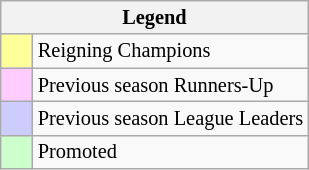<table class="wikitable" style="font-size: 85%">
<tr>
<th colspan=2>Legend</th>
</tr>
<tr>
<td style="background:#ff9; width:15px;"> </td>
<td>Reigning Champions</td>
</tr>
<tr>
<td style="background:#ffccff; width:15px;"> </td>
<td>Previous season Runners-Up</td>
</tr>
<tr>
<td style="background:#ccccff; width:15px;"> </td>
<td>Previous season League Leaders</td>
</tr>
<tr>
<td style="background:#ccffcc; width:15px;"> </td>
<td>Promoted</td>
</tr>
</table>
